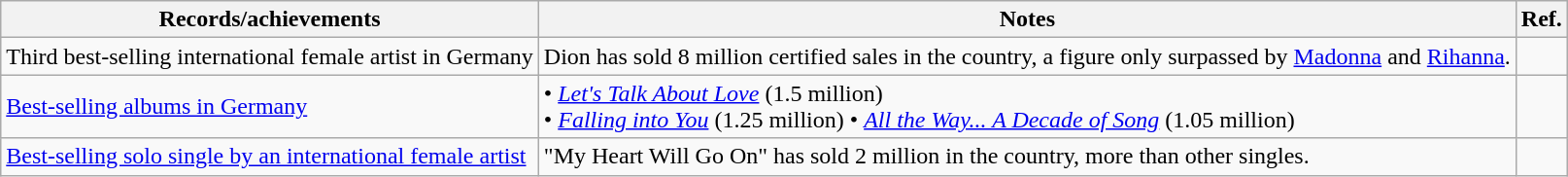<table class="wikitable" style="text-align:left;">
<tr>
<th>Records/achievements</th>
<th>Notes</th>
<th>Ref.</th>
</tr>
<tr>
<td>Third best-selling international female artist in Germany</td>
<td>Dion has sold 8 million certified sales in the country, a figure only surpassed by <a href='#'>Madonna</a> and <a href='#'>Rihanna</a>.</td>
<td></td>
</tr>
<tr>
<td><a href='#'>Best-selling albums in Germany</a></td>
<td>• <em><a href='#'>Let's Talk About Love</a></em> (1.5 million)<br>• <em><a href='#'>Falling into You</a></em> (1.25 million)
• <em><a href='#'>All the Way... A Decade of Song</a></em> (1.05 million)</td>
<td></td>
</tr>
<tr>
<td><a href='#'>Best-selling solo single by an international female artist</a></td>
<td>"My Heart Will Go On" has sold 2 million in the country, more than other singles.</td>
<td></td>
</tr>
</table>
